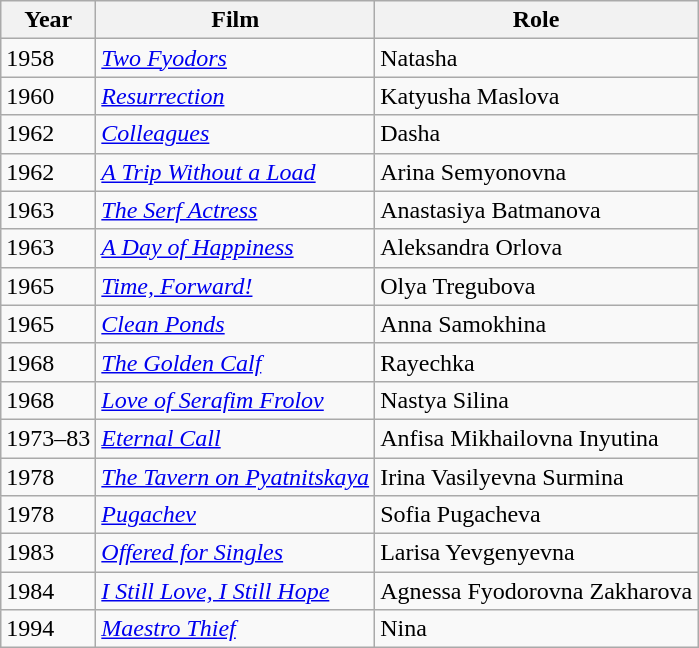<table class="wikitable">
<tr>
<th>Year</th>
<th>Film</th>
<th>Role</th>
</tr>
<tr>
<td>1958</td>
<td><em><a href='#'>Two Fyodors</a></em></td>
<td>Natasha</td>
</tr>
<tr>
<td>1960</td>
<td><em><a href='#'>Resurrection</a></em></td>
<td>Katyusha Maslova</td>
</tr>
<tr>
<td>1962</td>
<td><em><a href='#'>Colleagues</a></em></td>
<td>Dasha</td>
</tr>
<tr>
<td>1962</td>
<td><em><a href='#'>A Trip Without a Load</a></em></td>
<td>Arina Semyonovna</td>
</tr>
<tr>
<td>1963</td>
<td><em><a href='#'>The Serf Actress</a></em></td>
<td>Anastasiya Batmanova</td>
</tr>
<tr>
<td>1963</td>
<td><em><a href='#'>A Day of Happiness</a></em></td>
<td>Aleksandra Orlova</td>
</tr>
<tr>
<td>1965</td>
<td><em><a href='#'>Time, Forward!</a></em></td>
<td>Olya Tregubova</td>
</tr>
<tr>
<td>1965</td>
<td><em><a href='#'>Clean Ponds</a></em></td>
<td>Anna Samokhina</td>
</tr>
<tr>
<td>1968</td>
<td><em><a href='#'>The Golden Calf</a></em></td>
<td>Rayechka</td>
</tr>
<tr>
<td>1968</td>
<td><em><a href='#'>Love of Serafim Frolov</a></em></td>
<td>Nastya Silina</td>
</tr>
<tr>
<td>1973–83</td>
<td><em><a href='#'>Eternal Call</a></em></td>
<td>Anfisa Mikhailovna Inyutina</td>
</tr>
<tr>
<td>1978</td>
<td><em><a href='#'>The Tavern on Pyatnitskaya</a></em></td>
<td>Irina Vasilyevna Surmina</td>
</tr>
<tr>
<td>1978</td>
<td><em><a href='#'>Pugachev</a></em></td>
<td>Sofia Pugacheva</td>
</tr>
<tr>
<td>1983</td>
<td><em><a href='#'>Offered for Singles</a></em></td>
<td>Larisa Yevgenyevna</td>
</tr>
<tr>
<td>1984</td>
<td><em><a href='#'>I Still Love, I Still Hope</a></em></td>
<td>Agnessa Fyodorovna Zakharova</td>
</tr>
<tr>
<td>1994</td>
<td><em><a href='#'>Maestro Thief</a></em></td>
<td>Nina</td>
</tr>
</table>
